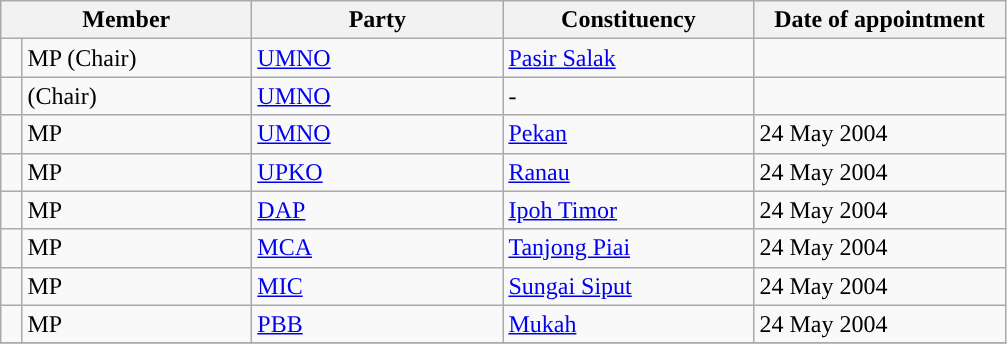<table class="sortable wikitable">
<tr>
<th width="160px" colspan="2" valign="top">Member</th>
<th width="160px" valign="top">Party</th>
<th width="160px" valign="top">Constituency</th>
<th width="160px" valign="top">Date of appointment</th>
</tr>
<tr>
<td></td>
<td> MP (Chair)</td>
<td><a href='#'>UMNO</a></td>
<td><a href='#'>Pasir Salak</a></td>
<td></td>
</tr>
<tr>
<td></td>
<td> (Chair)</td>
<td><a href='#'>UMNO</a></td>
<td>-</td>
<td></td>
</tr>
<tr>
<td></td>
<td> MP</td>
<td><a href='#'>UMNO</a></td>
<td><a href='#'>Pekan</a></td>
<td>24 May 2004</td>
</tr>
<tr>
<td></td>
<td> MP</td>
<td><a href='#'>UPKO</a></td>
<td><a href='#'>Ranau</a></td>
<td>24 May 2004</td>
</tr>
<tr>
<td></td>
<td> MP</td>
<td><a href='#'>DAP</a></td>
<td><a href='#'>Ipoh Timor</a></td>
<td>24 May 2004</td>
</tr>
<tr>
<td></td>
<td> MP</td>
<td><a href='#'>MCA</a></td>
<td><a href='#'>Tanjong Piai</a></td>
<td>24 May 2004</td>
</tr>
<tr>
<td></td>
<td> MP</td>
<td><a href='#'>MIC</a></td>
<td><a href='#'>Sungai Siput</a></td>
<td>24 May 2004</td>
</tr>
<tr>
<td></td>
<td> MP</td>
<td><a href='#'>PBB</a></td>
<td><a href='#'>Mukah</a></td>
<td>24 May 2004</td>
</tr>
<tr>
</tr>
</table>
